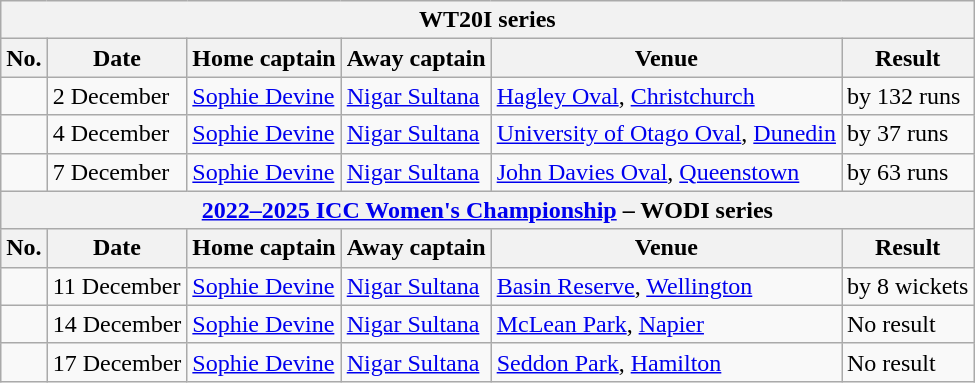<table class="wikitable">
<tr>
<th colspan="9">WT20I series</th>
</tr>
<tr>
<th>No.</th>
<th>Date</th>
<th>Home captain</th>
<th>Away captain</th>
<th>Venue</th>
<th>Result</th>
</tr>
<tr>
<td></td>
<td>2 December</td>
<td><a href='#'>Sophie Devine</a></td>
<td><a href='#'>Nigar Sultana</a></td>
<td><a href='#'>Hagley Oval</a>, <a href='#'>Christchurch</a></td>
<td> by 132 runs</td>
</tr>
<tr>
<td></td>
<td>4 December</td>
<td><a href='#'>Sophie Devine</a></td>
<td><a href='#'>Nigar Sultana</a></td>
<td><a href='#'>University of Otago Oval</a>, <a href='#'>Dunedin</a></td>
<td> by 37 runs</td>
</tr>
<tr>
<td></td>
<td>7 December</td>
<td><a href='#'>Sophie Devine</a></td>
<td><a href='#'>Nigar Sultana</a></td>
<td><a href='#'>John Davies Oval</a>, <a href='#'>Queenstown</a></td>
<td> by 63 runs</td>
</tr>
<tr>
<th colspan="9"><a href='#'>2022–2025 ICC Women's Championship</a> – WODI series</th>
</tr>
<tr>
<th>No.</th>
<th>Date</th>
<th>Home captain</th>
<th>Away captain</th>
<th>Venue</th>
<th>Result</th>
</tr>
<tr>
<td></td>
<td>11 December</td>
<td><a href='#'>Sophie Devine</a></td>
<td><a href='#'>Nigar Sultana</a></td>
<td><a href='#'>Basin Reserve</a>, <a href='#'>Wellington</a></td>
<td> by 8 wickets</td>
</tr>
<tr>
<td></td>
<td>14 December</td>
<td><a href='#'>Sophie Devine</a></td>
<td><a href='#'>Nigar Sultana</a></td>
<td><a href='#'>McLean Park</a>, <a href='#'>Napier</a></td>
<td>No result</td>
</tr>
<tr>
<td></td>
<td>17 December</td>
<td><a href='#'>Sophie Devine</a></td>
<td><a href='#'>Nigar Sultana</a></td>
<td><a href='#'>Seddon Park</a>, <a href='#'>Hamilton</a></td>
<td>No result</td>
</tr>
</table>
